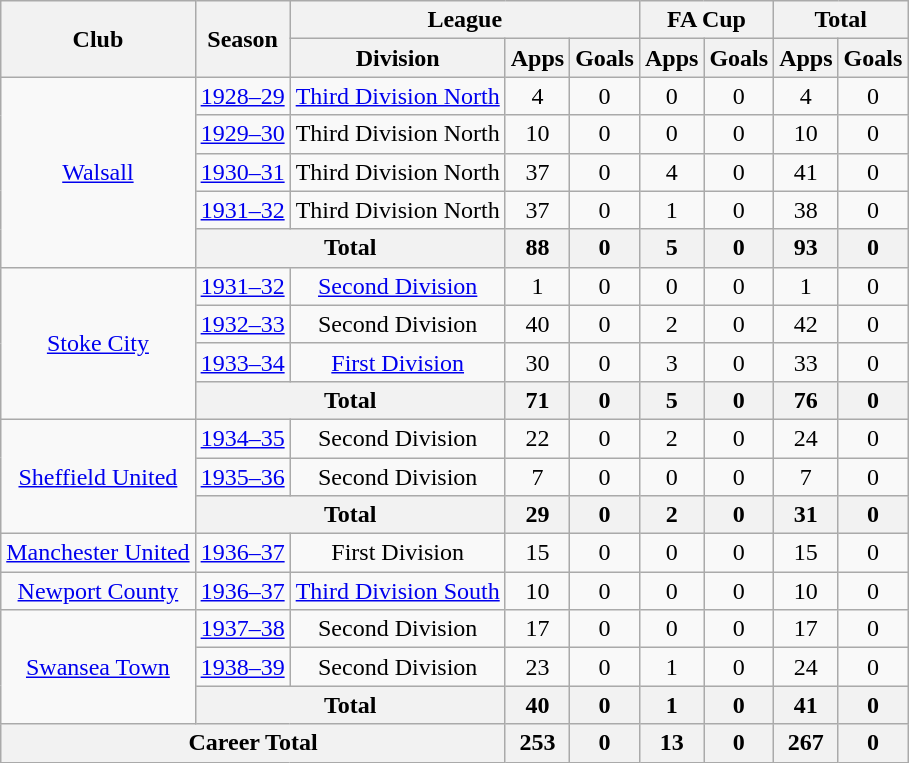<table class="wikitable" style="text-align: center;">
<tr>
<th rowspan="2">Club</th>
<th rowspan="2">Season</th>
<th colspan="3">League</th>
<th colspan="2">FA Cup</th>
<th colspan="2">Total</th>
</tr>
<tr>
<th>Division</th>
<th>Apps</th>
<th>Goals</th>
<th>Apps</th>
<th>Goals</th>
<th>Apps</th>
<th>Goals</th>
</tr>
<tr>
<td rowspan="5"><a href='#'>Walsall</a></td>
<td><a href='#'>1928–29</a></td>
<td><a href='#'>Third Division North</a></td>
<td>4</td>
<td>0</td>
<td>0</td>
<td>0</td>
<td>4</td>
<td>0</td>
</tr>
<tr>
<td><a href='#'>1929–30</a></td>
<td>Third Division North</td>
<td>10</td>
<td>0</td>
<td>0</td>
<td>0</td>
<td>10</td>
<td>0</td>
</tr>
<tr>
<td><a href='#'>1930–31</a></td>
<td>Third Division North</td>
<td>37</td>
<td>0</td>
<td>4</td>
<td>0</td>
<td>41</td>
<td>0</td>
</tr>
<tr>
<td><a href='#'>1931–32</a></td>
<td>Third Division North</td>
<td>37</td>
<td>0</td>
<td>1</td>
<td>0</td>
<td>38</td>
<td>0</td>
</tr>
<tr>
<th colspan=2>Total</th>
<th>88</th>
<th>0</th>
<th>5</th>
<th>0</th>
<th>93</th>
<th>0</th>
</tr>
<tr>
<td rowspan="4"><a href='#'>Stoke City</a></td>
<td><a href='#'>1931–32</a></td>
<td><a href='#'>Second Division</a></td>
<td>1</td>
<td>0</td>
<td>0</td>
<td>0</td>
<td>1</td>
<td>0</td>
</tr>
<tr>
<td><a href='#'>1932–33</a></td>
<td>Second Division</td>
<td>40</td>
<td>0</td>
<td>2</td>
<td>0</td>
<td>42</td>
<td>0</td>
</tr>
<tr>
<td><a href='#'>1933–34</a></td>
<td><a href='#'>First Division</a></td>
<td>30</td>
<td>0</td>
<td>3</td>
<td>0</td>
<td>33</td>
<td>0</td>
</tr>
<tr>
<th colspan=2>Total</th>
<th>71</th>
<th>0</th>
<th>5</th>
<th>0</th>
<th>76</th>
<th>0</th>
</tr>
<tr>
<td rowspan="3"><a href='#'>Sheffield United</a></td>
<td><a href='#'>1934–35</a></td>
<td>Second Division</td>
<td>22</td>
<td>0</td>
<td>2</td>
<td>0</td>
<td>24</td>
<td>0</td>
</tr>
<tr>
<td><a href='#'>1935–36</a></td>
<td>Second Division</td>
<td>7</td>
<td>0</td>
<td>0</td>
<td>0</td>
<td>7</td>
<td>0</td>
</tr>
<tr>
<th colspan=2>Total</th>
<th>29</th>
<th>0</th>
<th>2</th>
<th>0</th>
<th>31</th>
<th>0</th>
</tr>
<tr>
<td><a href='#'>Manchester United</a></td>
<td><a href='#'>1936–37</a></td>
<td>First Division</td>
<td>15</td>
<td>0</td>
<td>0</td>
<td>0</td>
<td>15</td>
<td>0</td>
</tr>
<tr>
<td><a href='#'>Newport County</a></td>
<td><a href='#'>1936–37</a></td>
<td><a href='#'>Third Division South</a></td>
<td>10</td>
<td>0</td>
<td>0</td>
<td>0</td>
<td>10</td>
<td>0</td>
</tr>
<tr>
<td rowspan="3"><a href='#'>Swansea Town</a></td>
<td><a href='#'>1937–38</a></td>
<td>Second Division</td>
<td>17</td>
<td>0</td>
<td>0</td>
<td>0</td>
<td>17</td>
<td>0</td>
</tr>
<tr>
<td><a href='#'>1938–39</a></td>
<td>Second Division</td>
<td>23</td>
<td>0</td>
<td>1</td>
<td>0</td>
<td>24</td>
<td>0</td>
</tr>
<tr>
<th colspan=2>Total</th>
<th>40</th>
<th>0</th>
<th>1</th>
<th>0</th>
<th>41</th>
<th>0</th>
</tr>
<tr>
<th colspan=3>Career Total</th>
<th>253</th>
<th>0</th>
<th>13</th>
<th>0</th>
<th>267</th>
<th>0</th>
</tr>
</table>
